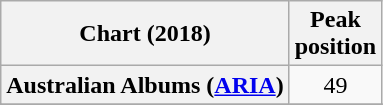<table class="wikitable sortable plainrowheaders" style="text-align:center">
<tr>
<th scope="col">Chart (2018)</th>
<th scope="col">Peak<br> position</th>
</tr>
<tr>
<th scope="row">Australian Albums (<a href='#'>ARIA</a>)</th>
<td>49</td>
</tr>
<tr>
</tr>
<tr>
</tr>
<tr>
</tr>
<tr>
</tr>
<tr>
</tr>
</table>
